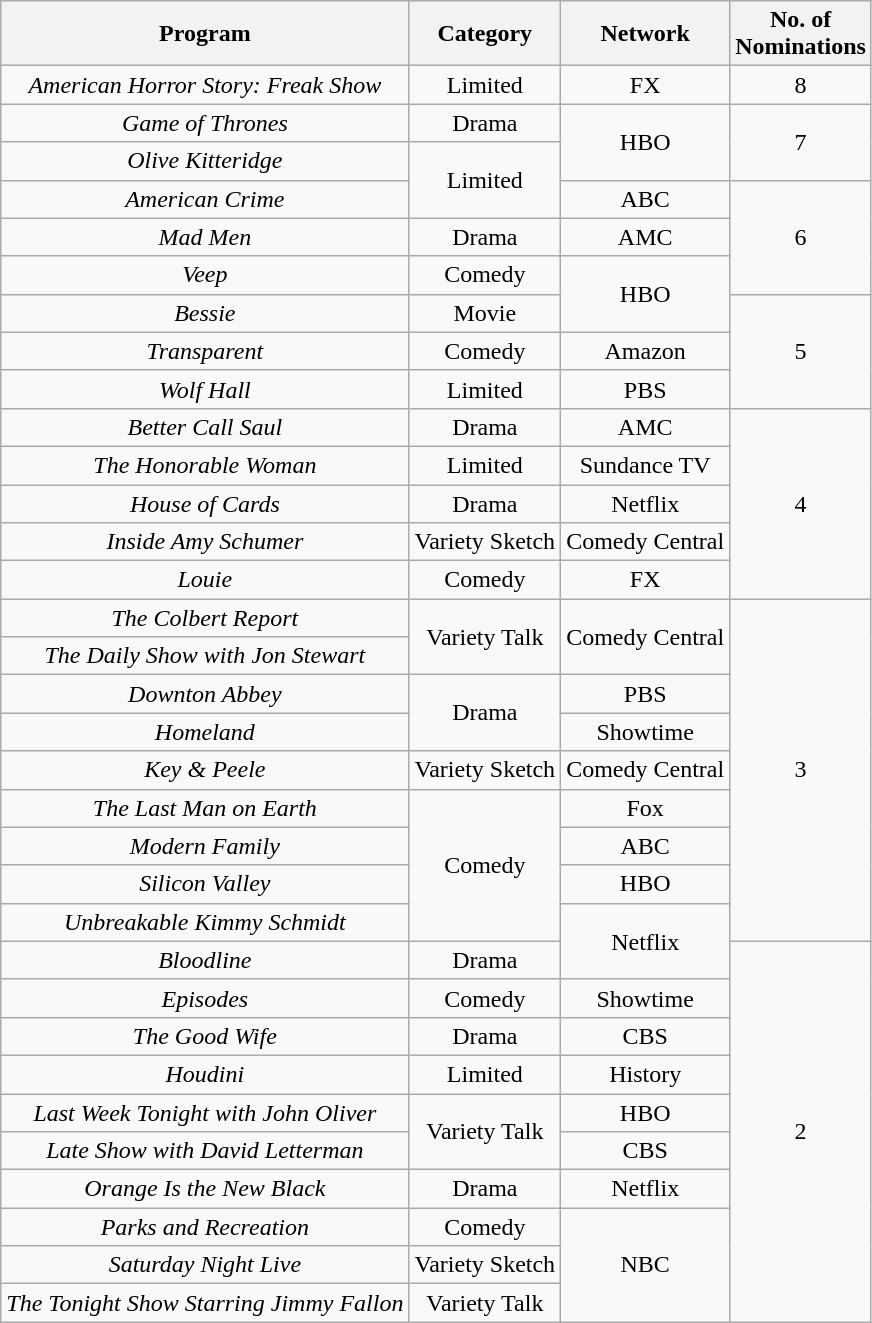<table class="wikitable">
<tr>
<th>Program</th>
<th>Category</th>
<th>Network</th>
<th>No. of<br>Nominations</th>
</tr>
<tr style="text-align:center">
<td><em>American Horror Story: Freak Show</em></td>
<td>Limited</td>
<td>FX</td>
<td>8</td>
</tr>
<tr style="text-align:center">
<td><em>Game of Thrones</em></td>
<td>Drama</td>
<td rowspan="2">HBO</td>
<td rowspan="2">7</td>
</tr>
<tr style="text-align:center">
<td><em>Olive Kitteridge</em></td>
<td rowspan="2">Limited</td>
</tr>
<tr style="text-align:center">
<td><em>American Crime</em></td>
<td>ABC</td>
<td rowspan="3">6</td>
</tr>
<tr style="text-align:center">
<td><em>Mad Men</em></td>
<td>Drama</td>
<td>AMC</td>
</tr>
<tr style="text-align:center">
<td><em>Veep</em></td>
<td>Comedy</td>
<td rowspan="2">HBO</td>
</tr>
<tr style="text-align:center">
<td><em>Bessie</em></td>
<td>Movie</td>
<td rowspan="3">5</td>
</tr>
<tr style="text-align:center">
<td><em>Transparent</em></td>
<td>Comedy</td>
<td>Amazon</td>
</tr>
<tr style="text-align:center">
<td><em>Wolf Hall</em></td>
<td>Limited</td>
<td>PBS</td>
</tr>
<tr style="text-align:center">
<td><em>Better Call Saul</em></td>
<td>Drama</td>
<td>AMC</td>
<td rowspan="5">4</td>
</tr>
<tr style="text-align:center">
<td><em>The Honorable Woman</em></td>
<td>Limited</td>
<td>Sundance TV</td>
</tr>
<tr style="text-align:center">
<td><em>House of Cards</em></td>
<td>Drama</td>
<td>Netflix</td>
</tr>
<tr style="text-align:center">
<td><em>Inside Amy Schumer</em></td>
<td>Variety Sketch</td>
<td>Comedy Central</td>
</tr>
<tr style="text-align:center">
<td><em>Louie</em></td>
<td>Comedy</td>
<td>FX</td>
</tr>
<tr style="text-align:center">
<td><em>The Colbert Report</em></td>
<td rowspan="2">Variety Talk</td>
<td rowspan="2">Comedy Central</td>
<td rowspan="9">3</td>
</tr>
<tr style="text-align:center">
<td><em>The Daily Show with Jon Stewart</em></td>
</tr>
<tr style="text-align:center">
<td><em>Downton Abbey</em></td>
<td rowspan="2">Drama</td>
<td>PBS</td>
</tr>
<tr style="text-align:center">
<td><em>Homeland</em></td>
<td>Showtime</td>
</tr>
<tr style="text-align:center">
<td><em>Key & Peele</em></td>
<td>Variety Sketch</td>
<td>Comedy Central</td>
</tr>
<tr style="text-align:center">
<td><em>The Last Man on Earth</em></td>
<td rowspan="4">Comedy</td>
<td>Fox</td>
</tr>
<tr style="text-align:center">
<td><em>Modern Family</em></td>
<td>ABC</td>
</tr>
<tr style="text-align:center">
<td><em>Silicon Valley</em></td>
<td>HBO</td>
</tr>
<tr style="text-align:center">
<td><em>Unbreakable Kimmy Schmidt</em></td>
<td rowspan="2">Netflix</td>
</tr>
<tr style="text-align:center">
<td><em>Bloodline</em></td>
<td>Drama</td>
<td rowspan="10">2</td>
</tr>
<tr style="text-align:center">
<td><em>Episodes</em></td>
<td>Comedy</td>
<td>Showtime</td>
</tr>
<tr style="text-align:center">
<td><em>The Good Wife</em></td>
<td>Drama</td>
<td>CBS</td>
</tr>
<tr style="text-align:center">
<td><em>Houdini</em></td>
<td>Limited</td>
<td>History</td>
</tr>
<tr style="text-align:center">
<td><em>Last Week Tonight with John Oliver</em></td>
<td rowspan="2">Variety Talk</td>
<td>HBO</td>
</tr>
<tr style="text-align:center">
<td><em>Late Show with David Letterman</em></td>
<td>CBS</td>
</tr>
<tr style="text-align:center">
<td><em>Orange Is the New Black</em></td>
<td>Drama</td>
<td>Netflix</td>
</tr>
<tr style="text-align:center">
<td><em>Parks and Recreation</em></td>
<td>Comedy</td>
<td rowspan="3">NBC</td>
</tr>
<tr style="text-align:center">
<td><em>Saturday Night Live</em></td>
<td>Variety Sketch</td>
</tr>
<tr style="text-align:center">
<td><em>The Tonight Show Starring Jimmy Fallon</em></td>
<td>Variety Talk</td>
</tr>
</table>
